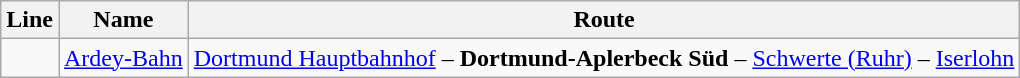<table class="wikitable">
<tr>
<th>Line</th>
<th>Name</th>
<th>Route</th>
</tr>
<tr>
<td></td>
<td><a href='#'>Ardey-Bahn</a></td>
<td><a href='#'>Dortmund Hauptbahnhof</a> – <strong>Dortmund-Aplerbeck Süd</strong> – <a href='#'>Schwerte (Ruhr)</a> – <a href='#'>Iserlohn</a></td>
</tr>
</table>
